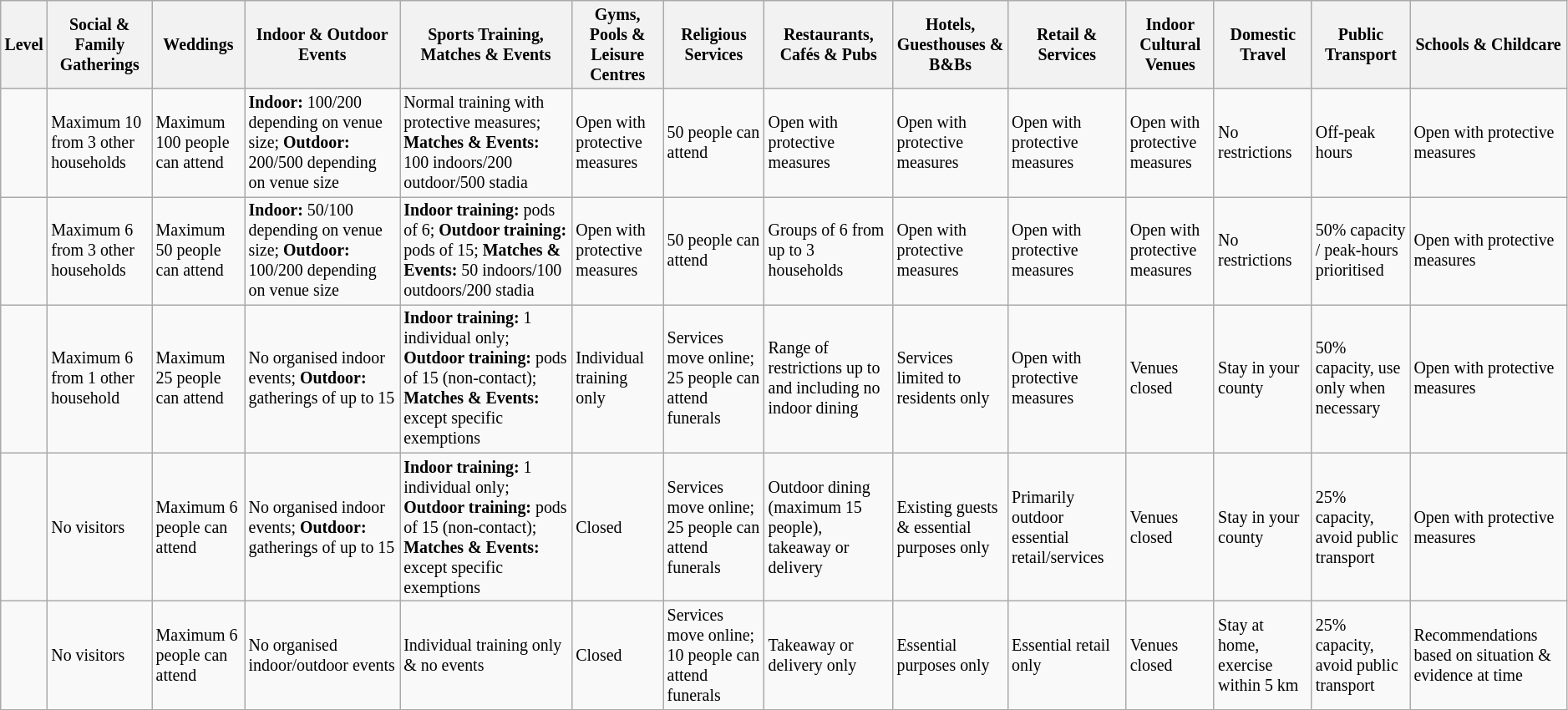<table class="wikitable" style="text-align:left; font-size:83%">
<tr>
<th>Level</th>
<th>Social & Family Gatherings</th>
<th>Weddings</th>
<th>Indoor & Outdoor Events</th>
<th>Sports Training, Matches & Events</th>
<th>Gyms, Pools & Leisure Centres</th>
<th>Religious Services</th>
<th>Restaurants, Cafés & Pubs</th>
<th>Hotels, Guesthouses & B&Bs</th>
<th>Retail & Services</th>
<th>Indoor Cultural Venues</th>
<th>Domestic Travel</th>
<th>Public Transport</th>
<th>Schools & Childcare</th>
</tr>
<tr>
<td style="text-align:center;"></td>
<td>Maximum 10 from 3 other households</td>
<td>Maximum 100 people can attend</td>
<td><strong>Indoor:</strong> 100/200 depending on venue size; <strong>Outdoor:</strong> 200/500 depending on venue size</td>
<td>Normal training with protective measures; <strong>Matches & Events:</strong> 100 indoors/200 outdoor/500 stadia</td>
<td>Open with protective measures</td>
<td>50 people can attend</td>
<td>Open with protective measures</td>
<td>Open with protective measures</td>
<td>Open with protective measures</td>
<td>Open with protective measures</td>
<td>No restrictions</td>
<td>Off-peak hours</td>
<td>Open with protective measures</td>
</tr>
<tr>
<td style="text-align:center;"></td>
<td>Maximum 6 from 3 other households</td>
<td>Maximum 50 people can attend</td>
<td><strong>Indoor:</strong> 50/100 depending on venue size; <strong>Outdoor:</strong> 100/200 depending on venue size</td>
<td><strong>Indoor training:</strong> pods of 6; <strong>Outdoor training:</strong> pods of 15; <strong>Matches & Events:</strong> 50 indoors/100 outdoors/200 stadia</td>
<td>Open with protective measures</td>
<td>50 people can attend</td>
<td>Groups of 6 from up to 3 households</td>
<td>Open with protective measures</td>
<td>Open with protective measures</td>
<td>Open with protective measures</td>
<td>No restrictions</td>
<td>50% capacity / peak-hours prioritised</td>
<td>Open with protective measures</td>
</tr>
<tr>
<td style="text-align:center;"></td>
<td>Maximum 6 from 1 other household</td>
<td>Maximum 25 people can attend</td>
<td>No organised indoor events; <strong>Outdoor:</strong> gatherings of up to 15</td>
<td><strong>Indoor training:</strong> 1 individual only; <strong>Outdoor training:</strong> pods of 15 (non-contact); <strong>Matches & Events:</strong> except specific exemptions</td>
<td>Individual training only</td>
<td>Services move online; 25 people can attend funerals</td>
<td>Range of restrictions up to and including no indoor dining</td>
<td>Services limited to residents only</td>
<td>Open with protective measures</td>
<td>Venues closed</td>
<td>Stay in your county</td>
<td>50% capacity, use only when necessary</td>
<td>Open with protective measures</td>
</tr>
<tr>
<td style="text-align:center;"></td>
<td>No visitors</td>
<td>Maximum 6 people can attend</td>
<td>No organised indoor events; <strong>Outdoor:</strong> gatherings of up to 15</td>
<td><strong>Indoor training:</strong> 1 individual only; <strong>Outdoor training:</strong> pods of 15 (non-contact); <strong>Matches & Events:</strong> except specific exemptions</td>
<td>Closed</td>
<td>Services move online; 25 people can attend funerals</td>
<td>Outdoor dining (maximum 15 people), takeaway or delivery</td>
<td>Existing guests & essential purposes only</td>
<td>Primarily outdoor essential retail/services</td>
<td>Venues closed</td>
<td>Stay in your county</td>
<td>25% capacity, avoid public transport</td>
<td>Open with protective measures</td>
</tr>
<tr>
<td style="text-align:center;"></td>
<td>No visitors</td>
<td>Maximum 6 people can attend</td>
<td>No organised indoor/outdoor events</td>
<td>Individual training only & no events</td>
<td>Closed</td>
<td>Services move online; 10 people can attend funerals</td>
<td>Takeaway or delivery only</td>
<td>Essential purposes only</td>
<td>Essential retail only</td>
<td>Venues closed</td>
<td>Stay at home, exercise within 5 km</td>
<td>25% capacity, avoid public transport</td>
<td>Recommendations based on situation & evidence at time</td>
</tr>
</table>
